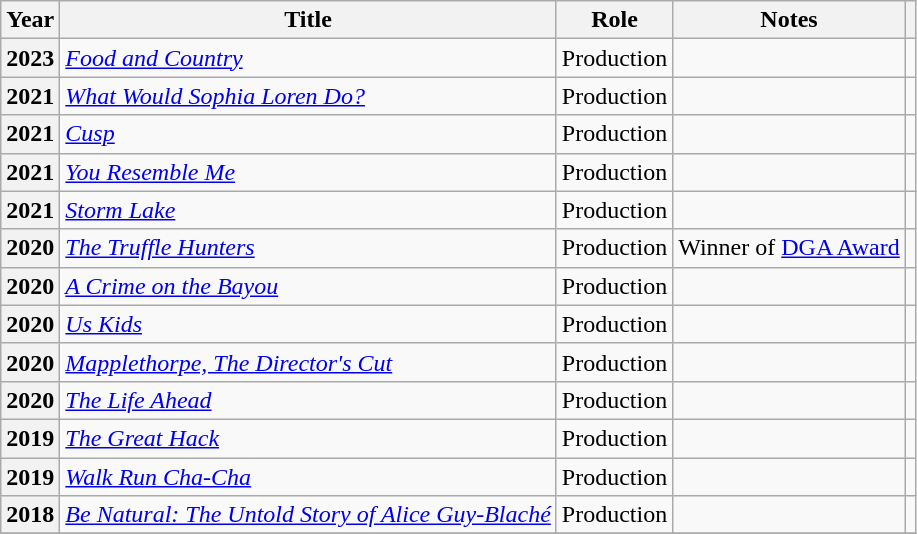<table class="wikitable plainrowheaders sortable">
<tr>
<th scope="col">Year</th>
<th scope="col">Title</th>
<th scope="col">Role</th>
<th scope="col" class="unsortable">Notes</th>
<th scope="col" class="unsortable"></th>
</tr>
<tr>
<th scope="row">2023</th>
<td><em><a href='#'>Food and Country</a></em></td>
<td>Production</td>
<td></td>
<td></td>
</tr>
<tr>
<th scope="row">2021</th>
<td><em><a href='#'>What Would Sophia Loren Do?</a></em></td>
<td>Production</td>
<td></td>
<td></td>
</tr>
<tr>
<th scope="row">2021</th>
<td><em><a href='#'>Cusp</a></em></td>
<td>Production</td>
<td></td>
<td></td>
</tr>
<tr>
<th scope="row">2021</th>
<td><em><a href='#'>You Resemble Me</a></em></td>
<td>Production</td>
<td></td>
<td></td>
</tr>
<tr>
<th scope="row">2021</th>
<td><em><a href='#'>Storm Lake</a></em></td>
<td>Production</td>
<td></td>
<td></td>
</tr>
<tr>
<th scope="row">2020</th>
<td><em><a href='#'>The Truffle Hunters</a></em></td>
<td>Production</td>
<td>Winner of <a href='#'>DGA Award</a></td>
<td></td>
</tr>
<tr>
<th scope="row">2020</th>
<td><em><a href='#'>A Crime on the Bayou</a></em></td>
<td>Production</td>
<td></td>
<td></td>
</tr>
<tr>
<th scope="row">2020</th>
<td><em><a href='#'>Us Kids</a></em></td>
<td>Production</td>
<td></td>
<td></td>
</tr>
<tr>
<th scope="row">2020</th>
<td><em><a href='#'>Mapplethorpe, The Director's Cut</a></em></td>
<td>Production</td>
<td></td>
<td></td>
</tr>
<tr>
<th scope="row">2020</th>
<td><em><a href='#'>The Life Ahead</a></em></td>
<td>Production</td>
<td></td>
<td></td>
</tr>
<tr>
<th scope="row">2019</th>
<td><em><a href='#'>The Great Hack</a></em></td>
<td>Production</td>
<td></td>
<td></td>
</tr>
<tr>
<th scope="row">2019</th>
<td><em><a href='#'>Walk Run Cha-Cha</a></em></td>
<td>Production</td>
<td></td>
<td></td>
</tr>
<tr>
<th scope="row">2018</th>
<td><em><a href='#'>Be Natural: The Untold Story of Alice Guy-Blaché</a></em></td>
<td>Production</td>
<td></td>
<td></td>
</tr>
<tr>
</tr>
</table>
